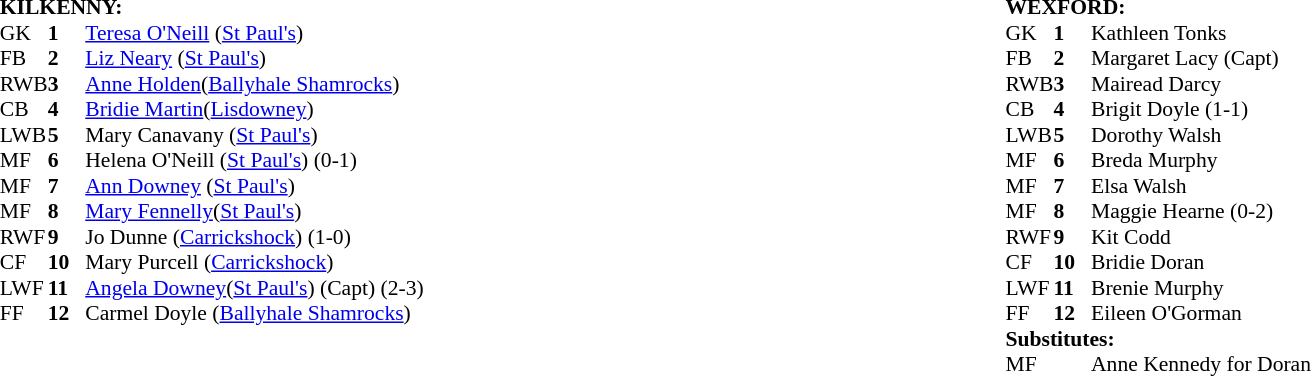<table width="100%">
<tr>
<td valign="top" width="50%"><br><table style="font-size: 90%" cellspacing="0" cellpadding="0" align=center>
<tr>
<td colspan="4"><strong>KILKENNY:</strong></td>
</tr>
<tr>
<th width="25"></th>
<th width="25"></th>
</tr>
<tr>
<td>GK</td>
<td><strong>1</strong></td>
<td><a href='#'>Teresa O'Neill</a> (<a href='#'>St Paul's</a>)</td>
</tr>
<tr>
<td>FB</td>
<td><strong>2</strong></td>
<td><a href='#'>Liz Neary</a> (<a href='#'>St Paul's</a>)</td>
</tr>
<tr>
<td>RWB</td>
<td><strong>3</strong></td>
<td><a href='#'>Anne Holden</a>(<a href='#'>Ballyhale Shamrocks</a>)</td>
</tr>
<tr>
<td>CB</td>
<td><strong>4</strong></td>
<td><a href='#'>Bridie Martin</a>(<a href='#'>Lisdowney</a>)</td>
</tr>
<tr>
<td>LWB</td>
<td><strong>5</strong></td>
<td>Mary Canavany (<a href='#'>St Paul's</a>)</td>
</tr>
<tr>
<td>MF</td>
<td><strong>6</strong></td>
<td>Helena O'Neill (<a href='#'>St Paul's</a>) (0-1)</td>
</tr>
<tr>
<td>MF</td>
<td><strong>7</strong></td>
<td><a href='#'>Ann Downey</a> (<a href='#'>St Paul's</a>)</td>
</tr>
<tr>
<td>MF</td>
<td><strong>8</strong></td>
<td><a href='#'>Mary Fennelly</a>(<a href='#'>St Paul's</a>)</td>
</tr>
<tr>
<td>RWF</td>
<td><strong>9</strong></td>
<td>Jo Dunne (<a href='#'>Carrickshock</a>) (1-0)</td>
</tr>
<tr>
<td>CF</td>
<td><strong>10</strong></td>
<td>Mary Purcell (<a href='#'>Carrickshock</a>)</td>
</tr>
<tr>
<td>LWF</td>
<td><strong>11</strong></td>
<td><a href='#'>Angela Downey</a>(<a href='#'>St Paul's</a>) (Capt) (2-3)</td>
</tr>
<tr>
<td>FF</td>
<td><strong>12</strong></td>
<td>Carmel Doyle (<a href='#'>Ballyhale Shamrocks</a>)</td>
</tr>
<tr>
</tr>
</table>
</td>
<td valign="top" width="50%"><br><table style="font-size: 90%" cellspacing="0" cellpadding="0" align=center>
<tr>
<td colspan="4"><strong>WEXFORD:</strong></td>
</tr>
<tr>
<th width="25"></th>
<th width="25"></th>
</tr>
<tr>
<td>GK</td>
<td><strong>1</strong></td>
<td>Kathleen Tonks</td>
</tr>
<tr>
<td>FB</td>
<td><strong>2</strong></td>
<td>Margaret Lacy (Capt)</td>
</tr>
<tr>
<td>RWB</td>
<td><strong>3</strong></td>
<td>Mairead Darcy</td>
</tr>
<tr>
<td>CB</td>
<td><strong>4</strong></td>
<td>Brigit Doyle (1-1)</td>
</tr>
<tr>
<td>LWB</td>
<td><strong>5</strong></td>
<td>Dorothy Walsh</td>
</tr>
<tr>
<td>MF</td>
<td><strong>6</strong></td>
<td>Breda Murphy</td>
</tr>
<tr>
<td>MF</td>
<td><strong>7</strong></td>
<td>Elsa Walsh</td>
</tr>
<tr>
<td>MF</td>
<td><strong>8</strong></td>
<td>Maggie Hearne (0-2)</td>
</tr>
<tr>
<td>RWF</td>
<td><strong>9</strong></td>
<td>Kit Codd</td>
</tr>
<tr>
<td>CF</td>
<td><strong>10</strong></td>
<td>Bridie Doran </td>
</tr>
<tr>
<td>LWF</td>
<td><strong>11</strong></td>
<td>Brenie Murphy</td>
</tr>
<tr>
<td>FF</td>
<td><strong>12</strong></td>
<td>Eileen O'Gorman</td>
</tr>
<tr>
<td colspan=4><strong>Substitutes:</strong></td>
</tr>
<tr>
<td>MF</td>
<td></td>
<td>Anne Kennedy for Doran </td>
</tr>
<tr>
</tr>
</table>
</td>
</tr>
</table>
